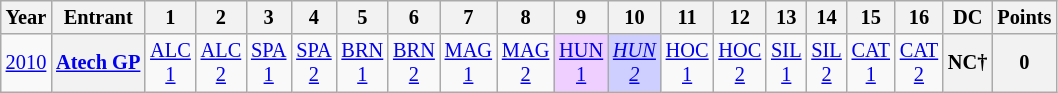<table class="wikitable" style="text-align:center; font-size:85%">
<tr>
<th>Year</th>
<th>Entrant</th>
<th>1</th>
<th>2</th>
<th>3</th>
<th>4</th>
<th>5</th>
<th>6</th>
<th>7</th>
<th>8</th>
<th>9</th>
<th>10</th>
<th>11</th>
<th>12</th>
<th>13</th>
<th>14</th>
<th>15</th>
<th>16</th>
<th>DC</th>
<th>Points</th>
</tr>
<tr>
<td><a href='#'>2010</a></td>
<th nowrap><a href='#'>Atech GP</a></th>
<td style="background:#;"><a href='#'>ALC<br>1</a><br></td>
<td style="background:#;"><a href='#'>ALC<br>2</a><br></td>
<td style="background:#;"><a href='#'>SPA<br>1</a><br></td>
<td style="background:#;"><a href='#'>SPA<br>2</a><br></td>
<td style="background:#;"><a href='#'>BRN<br>1</a><br></td>
<td style="background:#;"><a href='#'>BRN<br>2</a><br></td>
<td style="background:#;"><a href='#'>MAG<br>1</a><br></td>
<td style="background:#;"><a href='#'>MAG<br>2</a><br></td>
<td style="background:#efcfff;"><a href='#'>HUN<br>1</a><br></td>
<td style="background:#cfcfff;"><em><a href='#'>HUN<br>2</a></em><br></td>
<td style="background:#;"><a href='#'>HOC<br>1</a><br></td>
<td style="background:#;"><a href='#'>HOC<br>2</a><br></td>
<td style="background:#;"><a href='#'>SIL<br>1</a><br></td>
<td style="background:#;"><a href='#'>SIL<br>2</a><br></td>
<td style="background:#;"><a href='#'>CAT<br>1</a><br></td>
<td style="background:#;"><a href='#'>CAT<br>2</a><br></td>
<th>NC†</th>
<th>0</th>
</tr>
</table>
